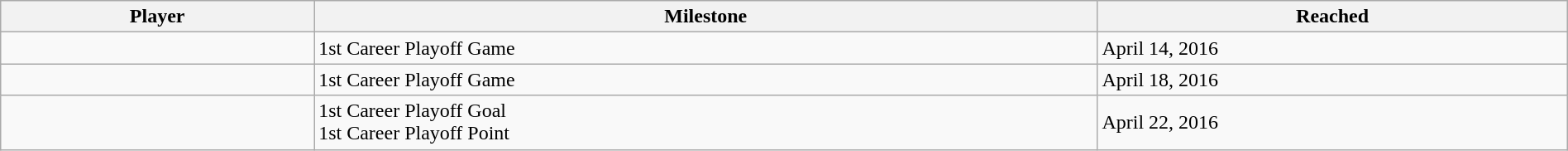<table class="wikitable sortable" style="width:100%;">
<tr align=center>
<th style="width:20%;">Player</th>
<th style="width:50%;">Milestone</th>
<th style="width:30%;" data-sort-type="date">Reached</th>
</tr>
<tr>
<td></td>
<td>1st Career Playoff Game</td>
<td>April 14, 2016</td>
</tr>
<tr>
<td></td>
<td>1st Career Playoff Game</td>
<td>April 18, 2016</td>
</tr>
<tr>
<td></td>
<td>1st Career Playoff Goal<br>1st Career Playoff Point</td>
<td>April 22, 2016</td>
</tr>
</table>
